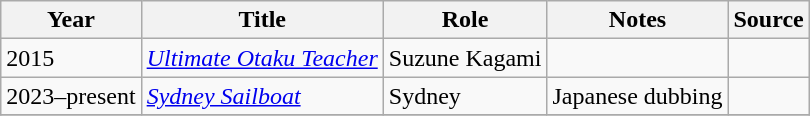<table class="wikitable">
<tr>
<th>Year</th>
<th>Title</th>
<th>Role</th>
<th>Notes</th>
<th>Source</th>
</tr>
<tr>
<td>2015</td>
<td><em><a href='#'>Ultimate Otaku Teacher</a></em></td>
<td>Suzune Kagami</td>
<td></td>
<td></td>
</tr>
<tr>
<td>2023–present</td>
<td><em><a href='#'>Sydney Sailboat</a></em></td>
<td>Sydney</td>
<td>Japanese dubbing</td>
<td></td>
</tr>
<tr>
</tr>
</table>
